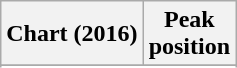<table class="wikitable sortable plainrowheaders" style="text-align:center">
<tr>
<th scope="col">Chart (2016)</th>
<th scope="col">Peak<br>position</th>
</tr>
<tr>
</tr>
<tr>
</tr>
<tr>
</tr>
<tr>
</tr>
<tr>
</tr>
</table>
